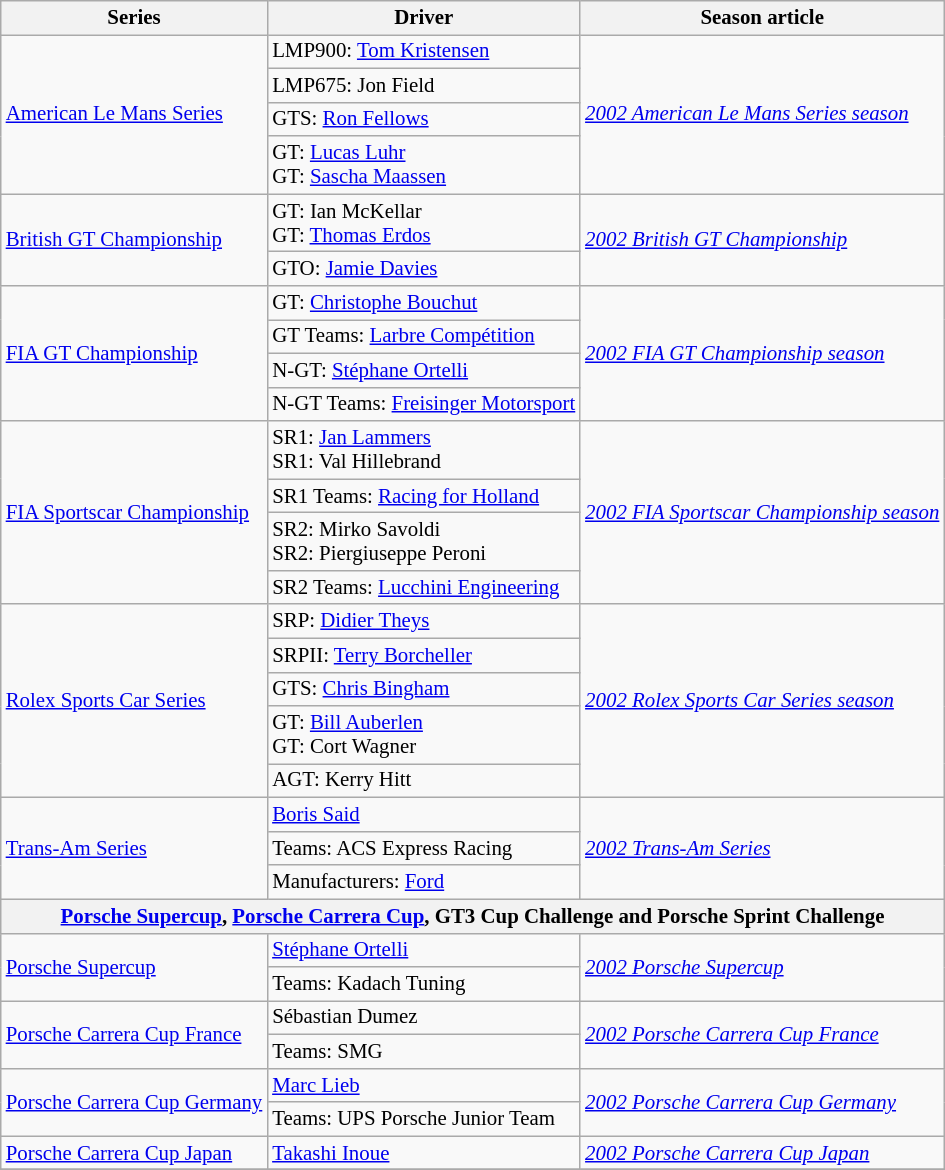<table class="wikitable" style="font-size:87%;">
<tr>
<th>Series</th>
<th>Driver</th>
<th>Season article</th>
</tr>
<tr>
<td rowspan=4><a href='#'>American Le Mans Series</a></td>
<td>LMP900:  <a href='#'>Tom Kristensen</a></td>
<td rowspan=4><em><a href='#'>2002 American Le Mans Series season</a></em></td>
</tr>
<tr>
<td>LMP675:  Jon Field</td>
</tr>
<tr>
<td>GTS:  <a href='#'>Ron Fellows</a></td>
</tr>
<tr>
<td>GT:  <a href='#'>Lucas Luhr</a><br>GT:  <a href='#'>Sascha Maassen</a></td>
</tr>
<tr>
<td rowspan=2><a href='#'>British GT Championship</a></td>
<td>GT:  Ian McKellar<br>GT:  <a href='#'>Thomas Erdos</a></td>
<td rowspan=2><em><a href='#'>2002 British GT Championship</a></em></td>
</tr>
<tr>
<td>GTO:  <a href='#'>Jamie Davies</a></td>
</tr>
<tr>
<td rowspan=4><a href='#'>FIA GT Championship</a></td>
<td>GT:  <a href='#'>Christophe Bouchut</a></td>
<td rowspan=4><em><a href='#'>2002 FIA GT Championship season</a></em></td>
</tr>
<tr>
<td>GT Teams:  <a href='#'>Larbre Compétition</a></td>
</tr>
<tr>
<td>N-GT:  <a href='#'>Stéphane Ortelli</a></td>
</tr>
<tr>
<td>N-GT Teams:  <a href='#'>Freisinger Motorsport</a></td>
</tr>
<tr>
<td rowspan=4><a href='#'>FIA Sportscar Championship</a></td>
<td>SR1:  <a href='#'>Jan Lammers</a><br>SR1:  Val Hillebrand</td>
<td rowspan=4><em><a href='#'>2002 FIA Sportscar Championship season</a></em></td>
</tr>
<tr>
<td>SR1 Teams:  <a href='#'>Racing for Holland</a></td>
</tr>
<tr>
<td>SR2:  Mirko Savoldi<br>SR2:  Piergiuseppe Peroni</td>
</tr>
<tr>
<td>SR2 Teams:  <a href='#'>Lucchini Engineering</a></td>
</tr>
<tr>
<td rowspan=5><a href='#'>Rolex Sports Car Series</a></td>
<td>SRP:  <a href='#'>Didier Theys</a></td>
<td rowspan=5><em><a href='#'>2002 Rolex Sports Car Series season</a></em></td>
</tr>
<tr>
<td>SRPII:  <a href='#'>Terry Borcheller</a></td>
</tr>
<tr>
<td>GTS:  <a href='#'>Chris Bingham</a></td>
</tr>
<tr>
<td>GT:  <a href='#'>Bill Auberlen</a><br>GT:  Cort Wagner</td>
</tr>
<tr>
<td>AGT:  Kerry Hitt</td>
</tr>
<tr>
<td rowspan="3"><a href='#'>Trans-Am Series</a></td>
<td> <a href='#'>Boris Said</a></td>
<td rowspan="3"><em><a href='#'>2002 Trans-Am Series</a></em></td>
</tr>
<tr>
<td>Teams:  ACS Express Racing</td>
</tr>
<tr>
<td>Manufacturers:  <a href='#'>Ford</a></td>
</tr>
<tr>
<th colspan="3"><a href='#'>Porsche Supercup</a>, <a href='#'>Porsche Carrera Cup</a>, GT3 Cup Challenge and Porsche Sprint Challenge</th>
</tr>
<tr>
<td rowspan=2><a href='#'>Porsche Supercup</a></td>
<td> <a href='#'>Stéphane Ortelli</a></td>
<td rowspan=2><em><a href='#'>2002 Porsche Supercup</a></em></td>
</tr>
<tr>
<td>Teams:  Kadach Tuning</td>
</tr>
<tr>
<td rowspan=2><a href='#'>Porsche Carrera Cup France</a></td>
<td> Sébastian Dumez</td>
<td rowspan=2><em><a href='#'>2002 Porsche Carrera Cup France</a></em></td>
</tr>
<tr>
<td>Teams:  SMG</td>
</tr>
<tr>
<td rowspan=2><a href='#'>Porsche Carrera Cup Germany</a></td>
<td> <a href='#'>Marc Lieb</a></td>
<td rowspan=2><em><a href='#'>2002 Porsche Carrera Cup Germany</a></em></td>
</tr>
<tr>
<td>Teams:  UPS Porsche Junior Team</td>
</tr>
<tr>
<td><a href='#'>Porsche Carrera Cup Japan</a></td>
<td> <a href='#'>Takashi Inoue</a></td>
<td><em><a href='#'>2002 Porsche Carrera Cup Japan</a></em></td>
</tr>
<tr>
</tr>
</table>
